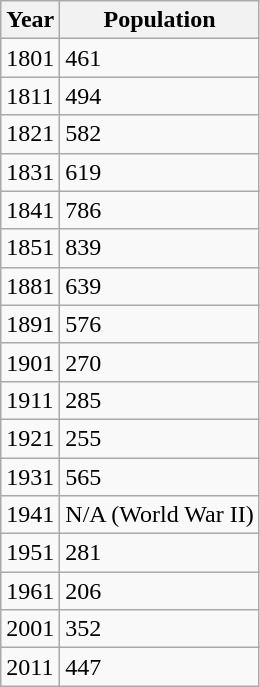<table class="wikitable">
<tr>
<th>Year</th>
<th>Population</th>
</tr>
<tr>
<td>1801</td>
<td>461</td>
</tr>
<tr>
<td>1811</td>
<td>494</td>
</tr>
<tr>
<td>1821</td>
<td>582</td>
</tr>
<tr>
<td>1831</td>
<td>619</td>
</tr>
<tr>
<td>1841</td>
<td>786</td>
</tr>
<tr>
<td>1851</td>
<td>839</td>
</tr>
<tr>
<td>1881</td>
<td>639</td>
</tr>
<tr>
<td>1891</td>
<td>576</td>
</tr>
<tr>
<td>1901</td>
<td>270</td>
</tr>
<tr>
<td>1911</td>
<td>285</td>
</tr>
<tr>
<td>1921</td>
<td>255</td>
</tr>
<tr>
<td>1931</td>
<td>565</td>
</tr>
<tr>
<td>1941</td>
<td>N/A (World War II)</td>
</tr>
<tr>
<td>1951</td>
<td>281</td>
</tr>
<tr>
<td>1961</td>
<td>206</td>
</tr>
<tr>
<td>2001</td>
<td>352</td>
</tr>
<tr>
<td>2011</td>
<td>447</td>
</tr>
</table>
